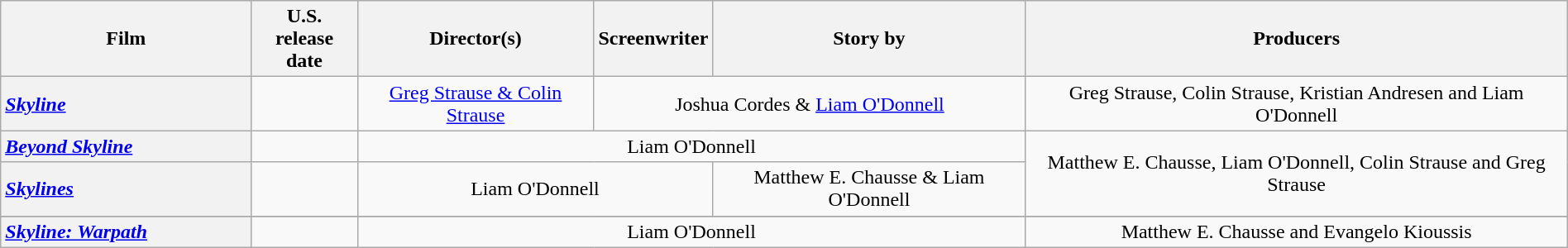<table class="wikitable plainrowheaders" style="text-align:center" width=100%>
<tr>
<th scope="col" style="width:16%;">Film</th>
<th scope="col">U.S. <br>release date</th>
<th scope="col">Director(s)</th>
<th scope="col">Screenwriter</th>
<th scope="col">Story by</th>
<th scope="col">Producers</th>
</tr>
<tr>
<th scope="row" style="text-align:left"><em><a href='#'>Skyline</a></em></th>
<td style="text-align:center"></td>
<td><a href='#'>Greg Strause & Colin Strause</a></td>
<td colspan="2">Joshua Cordes & <a href='#'>Liam O'Donnell</a></td>
<td>Greg Strause, Colin Strause, Kristian Andresen and Liam O'Donnell</td>
</tr>
<tr>
<th scope="row" style="text-align:left"><em><a href='#'>Beyond Skyline</a></em></th>
<td style="text-align:center"></td>
<td colspan="3">Liam O'Donnell</td>
<td rowspan="2">Matthew E. Chausse, Liam O'Donnell, Colin Strause and Greg Strause</td>
</tr>
<tr>
<th scope="row" style="text-align:left"><em><a href='#'>Skylines</a></em></th>
<td style="text-align:center"></td>
<td colspan="2">Liam O'Donnell</td>
<td>Matthew E. Chausse & Liam O'Donnell</td>
</tr>
<tr>
</tr>
<tr>
<th scope="row" style="text-align:left"><em><a href='#'>Skyline: Warpath</a></em></th>
<td></td>
<td colspan="3">Liam O'Donnell</td>
<td>Matthew E. Chausse and Evangelo Kioussis</td>
</tr>
</table>
